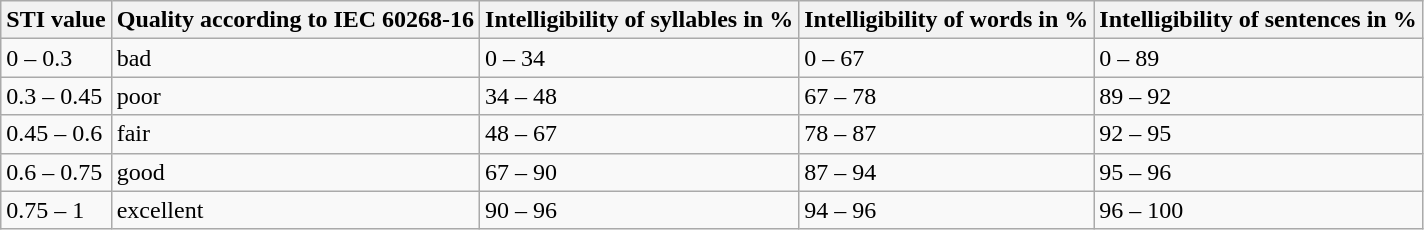<table class="wikitable">
<tr>
<th>STI value</th>
<th>Quality according to IEC 60268-16</th>
<th>Intelligibility of syllables in %</th>
<th>Intelligibility of words in %</th>
<th>Intelligibility of sentences in %</th>
</tr>
<tr>
<td>0 – 0.3</td>
<td>bad</td>
<td>0 – 34</td>
<td>0 – 67</td>
<td>0 – 89</td>
</tr>
<tr>
<td>0.3 – 0.45</td>
<td>poor</td>
<td>34 – 48</td>
<td>67 – 78</td>
<td>89 – 92</td>
</tr>
<tr>
<td>0.45 – 0.6</td>
<td>fair</td>
<td>48 – 67</td>
<td>78 – 87</td>
<td>92 – 95</td>
</tr>
<tr>
<td>0.6 – 0.75</td>
<td>good</td>
<td>67 – 90</td>
<td>87 – 94</td>
<td>95 – 96</td>
</tr>
<tr>
<td>0.75 – 1</td>
<td>excellent</td>
<td>90 – 96</td>
<td>94 – 96</td>
<td>96 – 100</td>
</tr>
</table>
